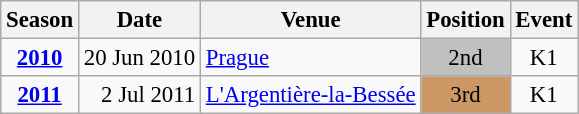<table class="wikitable" style="text-align:center; font-size:95%;">
<tr>
<th>Season</th>
<th>Date</th>
<th>Venue</th>
<th>Position</th>
<th>Event</th>
</tr>
<tr>
<td><strong><a href='#'>2010</a></strong></td>
<td align=right>20 Jun 2010</td>
<td align=left><a href='#'>Prague</a></td>
<td bgcolor=silver>2nd</td>
<td>K1</td>
</tr>
<tr>
<td><strong><a href='#'>2011</a></strong></td>
<td align=right>2 Jul 2011</td>
<td align=left><a href='#'>L'Argentière-la-Bessée</a></td>
<td bgcolor=cc9966>3rd</td>
<td>K1</td>
</tr>
</table>
